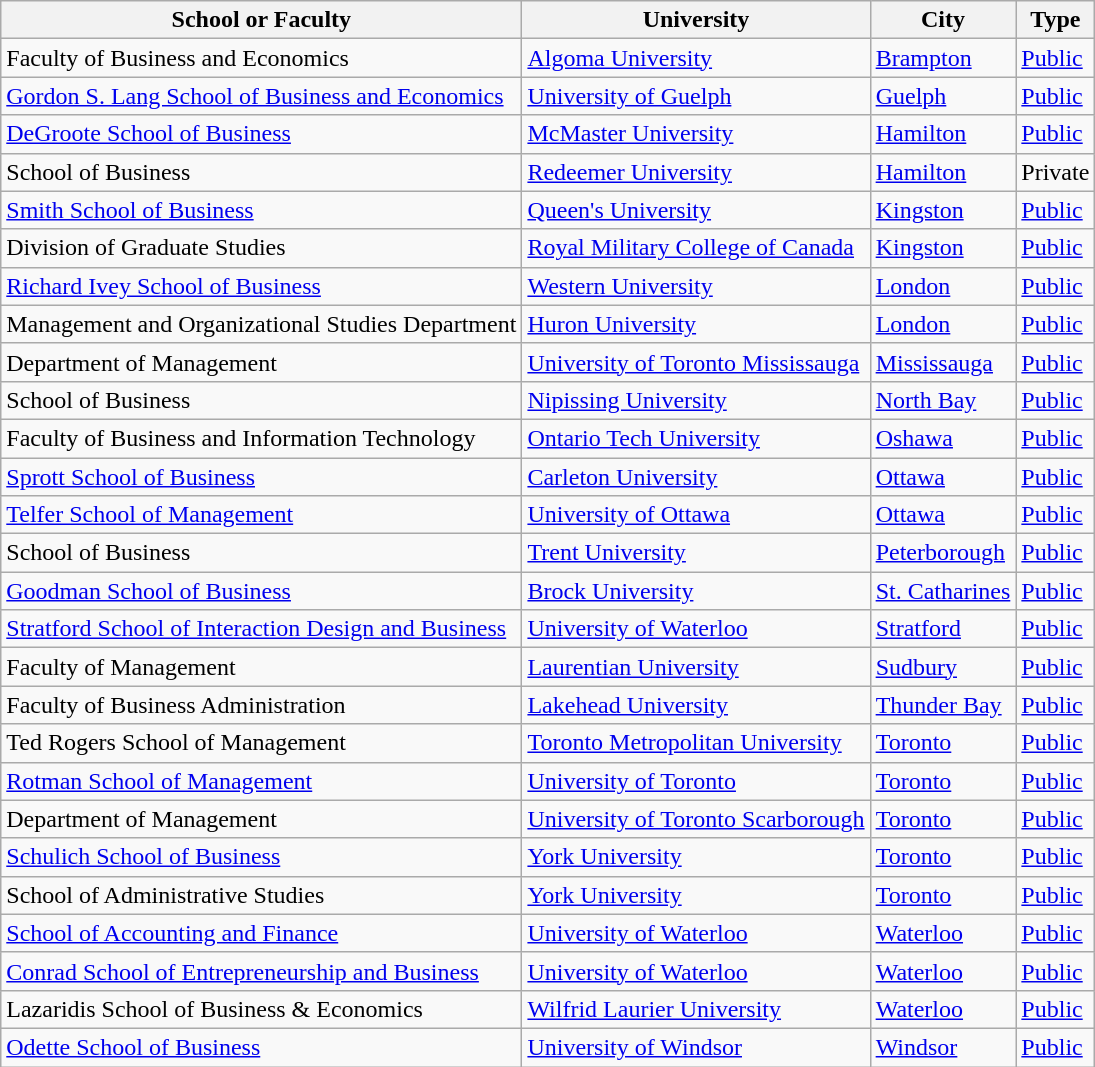<table class="wikitable sortable mw-collapsible mw-collapsed">
<tr>
<th>School or Faculty</th>
<th>University</th>
<th>City</th>
<th>Type</th>
</tr>
<tr>
<td>Faculty of Business and Economics</td>
<td><a href='#'>Algoma University</a></td>
<td><a href='#'>Brampton</a></td>
<td><a href='#'>Public</a></td>
</tr>
<tr>
<td><a href='#'>Gordon S. Lang School of Business and Economics</a></td>
<td><a href='#'>University of Guelph</a></td>
<td><a href='#'>Guelph</a></td>
<td><a href='#'>Public</a></td>
</tr>
<tr>
<td><a href='#'>DeGroote School of Business</a></td>
<td><a href='#'>McMaster University</a></td>
<td><a href='#'>Hamilton</a></td>
<td><a href='#'>Public</a></td>
</tr>
<tr>
<td>School of Business</td>
<td><a href='#'>Redeemer University</a></td>
<td><a href='#'>Hamilton</a></td>
<td>Private</td>
</tr>
<tr>
<td><a href='#'>Smith School of Business</a></td>
<td><a href='#'>Queen's University</a></td>
<td><a href='#'>Kingston</a></td>
<td><a href='#'>Public</a></td>
</tr>
<tr>
<td>Division of Graduate Studies</td>
<td><a href='#'>Royal Military College of Canada</a></td>
<td><a href='#'>Kingston</a></td>
<td><a href='#'>Public</a></td>
</tr>
<tr>
<td><a href='#'>Richard Ivey School of Business</a></td>
<td><a href='#'>Western University</a></td>
<td><a href='#'>London</a></td>
<td><a href='#'>Public</a></td>
</tr>
<tr>
<td>Management and Organizational Studies Department</td>
<td><a href='#'>Huron University</a></td>
<td><a href='#'>London</a></td>
<td><a href='#'>Public</a></td>
</tr>
<tr>
<td>Department of Management</td>
<td><a href='#'>University of Toronto Mississauga</a></td>
<td><a href='#'>Mississauga</a></td>
<td><a href='#'>Public</a></td>
</tr>
<tr>
<td>School of Business</td>
<td><a href='#'>Nipissing University</a></td>
<td><a href='#'>North Bay</a></td>
<td><a href='#'>Public</a></td>
</tr>
<tr>
<td>Faculty of Business and Information Technology</td>
<td><a href='#'>Ontario Tech University</a></td>
<td><a href='#'>Oshawa</a></td>
<td><a href='#'>Public</a></td>
</tr>
<tr>
<td><a href='#'>Sprott School of Business</a></td>
<td><a href='#'>Carleton University</a></td>
<td><a href='#'>Ottawa</a></td>
<td><a href='#'>Public</a></td>
</tr>
<tr>
<td><a href='#'>Telfer School of Management</a></td>
<td><a href='#'>University of Ottawa</a></td>
<td><a href='#'>Ottawa</a></td>
<td><a href='#'>Public</a></td>
</tr>
<tr>
<td>School of Business</td>
<td><a href='#'>Trent University</a></td>
<td><a href='#'>Peterborough</a></td>
<td><a href='#'>Public</a></td>
</tr>
<tr>
<td><a href='#'>Goodman School of Business</a></td>
<td><a href='#'>Brock University</a></td>
<td><a href='#'>St. Catharines</a></td>
<td><a href='#'>Public</a></td>
</tr>
<tr>
<td><a href='#'>Stratford School of Interaction Design and Business</a></td>
<td><a href='#'>University of Waterloo</a></td>
<td><a href='#'>Stratford</a></td>
<td><a href='#'>Public</a></td>
</tr>
<tr>
<td>Faculty of Management</td>
<td><a href='#'>Laurentian University</a></td>
<td><a href='#'>Sudbury</a></td>
<td><a href='#'>Public</a></td>
</tr>
<tr>
<td>Faculty of Business Administration</td>
<td><a href='#'>Lakehead University</a></td>
<td><a href='#'>Thunder Bay</a></td>
<td><a href='#'>Public</a></td>
</tr>
<tr>
<td>Ted Rogers School of Management</td>
<td><a href='#'>Toronto Metropolitan University</a></td>
<td><a href='#'>Toronto</a></td>
<td><a href='#'>Public</a></td>
</tr>
<tr>
<td><a href='#'>Rotman School of Management</a></td>
<td><a href='#'>University of Toronto</a></td>
<td><a href='#'>Toronto</a></td>
<td><a href='#'>Public</a></td>
</tr>
<tr>
<td>Department of Management</td>
<td><a href='#'>University of Toronto Scarborough</a></td>
<td><a href='#'>Toronto</a></td>
<td><a href='#'>Public</a></td>
</tr>
<tr>
<td><a href='#'>Schulich School of Business</a></td>
<td><a href='#'>York University</a></td>
<td><a href='#'>Toronto</a></td>
<td><a href='#'>Public</a></td>
</tr>
<tr>
<td>School of Administrative Studies</td>
<td><a href='#'>York University</a></td>
<td><a href='#'>Toronto</a></td>
<td><a href='#'>Public</a></td>
</tr>
<tr>
<td><a href='#'>School of Accounting and Finance</a></td>
<td><a href='#'>University of Waterloo</a></td>
<td><a href='#'>Waterloo</a></td>
<td><a href='#'>Public</a></td>
</tr>
<tr>
<td><a href='#'>Conrad School of Entrepreneurship and Business</a></td>
<td><a href='#'>University of Waterloo</a></td>
<td><a href='#'>Waterloo</a></td>
<td><a href='#'>Public</a></td>
</tr>
<tr>
<td>Lazaridis School of Business & Economics</td>
<td><a href='#'>Wilfrid Laurier University</a></td>
<td><a href='#'>Waterloo</a></td>
<td><a href='#'>Public</a></td>
</tr>
<tr>
<td><a href='#'>Odette School of Business</a></td>
<td><a href='#'>University of Windsor</a></td>
<td><a href='#'>Windsor</a></td>
<td><a href='#'>Public</a></td>
</tr>
</table>
